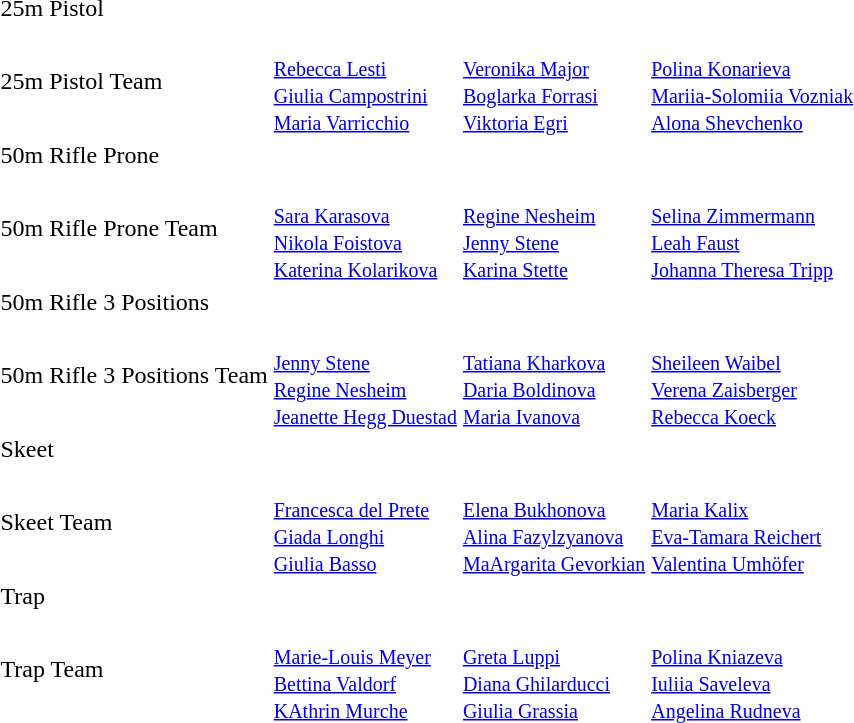<table>
<tr>
<td>25m Pistol</td>
<td></td>
<td></td>
<td></td>
</tr>
<tr>
<td>25m Pistol Team</td>
<td><br><small><a href='#'>Rebecca Lesti</a><br><a href='#'>Giulia Campostrini</a><br><a href='#'>Maria Varricchio</a></small></td>
<td><br><small><a href='#'>Veronika Major</a><br><a href='#'>Boglarka Forrasi</a><br><a href='#'>Viktoria Egri</a></small></td>
<td><br><small><a href='#'>Polina Konarieva</a><br><a href='#'>Mariia-Solomiia Vozniak</a><br><a href='#'>Alona Shevchenko</a></small></td>
</tr>
<tr>
<td>50m Rifle Prone</td>
<td></td>
<td></td>
<td></td>
</tr>
<tr>
<td>50m Rifle Prone Team</td>
<td><br><small><a href='#'>Sara Karasova</a><br><a href='#'>Nikola Foistova</a><br><a href='#'>Katerina Kolarikova</a></small></td>
<td><br><small><a href='#'>Regine Nesheim</a><br><a href='#'>Jenny Stene</a><br><a href='#'>Karina Stette</a></small></td>
<td><br><small><a href='#'>Selina Zimmermann</a><br><a href='#'>Leah Faust</a><br><a href='#'>Johanna Theresa Tripp</a></small></td>
</tr>
<tr>
<td>50m Rifle 3 Positions</td>
<td></td>
<td></td>
<td></td>
</tr>
<tr>
<td>50m Rifle 3 Positions Team</td>
<td><br><small><a href='#'>Jenny Stene</a><br><a href='#'>Regine Nesheim</a><br><a href='#'>Jeanette Hegg Duestad</a></small></td>
<td><br><small><a href='#'>Tatiana Kharkova</a><br><a href='#'>Daria Boldinova</a><br><a href='#'>Maria Ivanova</a></small></td>
<td><br><small><a href='#'>Sheileen Waibel</a><br><a href='#'>Verena Zaisberger</a><br><a href='#'>Rebecca Koeck</a></small></td>
</tr>
<tr>
<td>Skeet</td>
<td></td>
<td></td>
<td></td>
</tr>
<tr>
<td>Skeet Team</td>
<td><br><small><a href='#'>Francesca del Prete</a><br><a href='#'>Giada Longhi</a><br><a href='#'>Giulia Basso</a></small></td>
<td><br><small><a href='#'>Elena Bukhonova</a><br><a href='#'>Alina Fazylzyanova</a><br><a href='#'>MaArgarita Gevorkian</a></small></td>
<td><br><small><a href='#'>Maria Kalix</a><br><a href='#'>Eva-Tamara Reichert</a><br><a href='#'>Valentina Umhöfer</a></small></td>
</tr>
<tr>
<td>Trap</td>
<td></td>
<td></td>
<td></td>
</tr>
<tr>
<td>Trap Team</td>
<td><br><small><a href='#'>Marie-Louis Meyer</a><br><a href='#'>Bettina Valdorf</a><br><a href='#'>KAthrin Murche</a></small></td>
<td><br><small><a href='#'>Greta Luppi</a><br><a href='#'>Diana Ghilarducci</a><br><a href='#'>Giulia Grassia</a></small></td>
<td><br><small><a href='#'>Polina Kniazeva</a><br><a href='#'>Iuliia Saveleva</a><br><a href='#'>Angelina Rudneva</a></small></td>
</tr>
</table>
